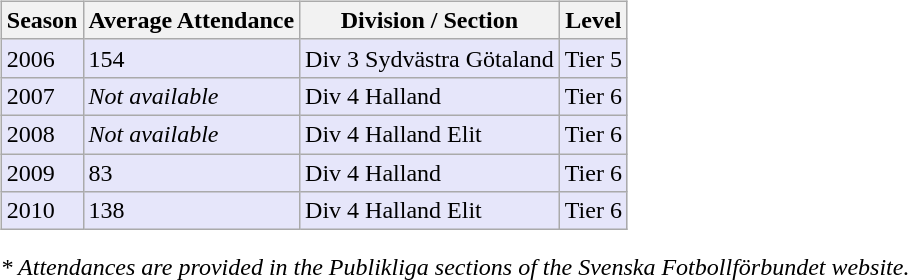<table>
<tr>
<td valign="top" width=0%><br><table class="wikitable">
<tr style="background:#f0f6fa;">
<th><strong>Season</strong></th>
<th><strong>Average Attendance</strong></th>
<th><strong>Division / Section</strong></th>
<th><strong>Level</strong></th>
</tr>
<tr>
<td style="background:#E6E6FA;">2006</td>
<td style="background:#E6E6FA;">154</td>
<td style="background:#E6E6FA;">Div 3 Sydvästra Götaland</td>
<td style="background:#E6E6FA;">Tier 5</td>
</tr>
<tr>
<td style="background:#E6E6FA;">2007</td>
<td style="background:#E6E6FA;"><em>Not available</em></td>
<td style="background:#E6E6FA;">Div 4 Halland</td>
<td style="background:#E6E6FA;">Tier 6</td>
</tr>
<tr>
<td style="background:#E6E6FA;">2008</td>
<td style="background:#E6E6FA;"><em>Not available</em></td>
<td style="background:#E6E6FA;">Div 4 Halland Elit</td>
<td style="background:#E6E6FA;">Tier 6</td>
</tr>
<tr>
<td style="background:#E6E6FA;">2009</td>
<td style="background:#E6E6FA;">83</td>
<td style="background:#E6E6FA;">Div 4 Halland</td>
<td style="background:#E6E6FA;">Tier 6</td>
</tr>
<tr>
<td style="background:#E6E6FA;">2010</td>
<td style="background:#E6E6FA;">138</td>
<td style="background:#E6E6FA;">Div 4 Halland Elit</td>
<td style="background:#E6E6FA;">Tier 6</td>
</tr>
</table>
<em>* Attendances are provided in the Publikliga sections of the Svenska Fotbollförbundet website.</em> </td>
</tr>
</table>
